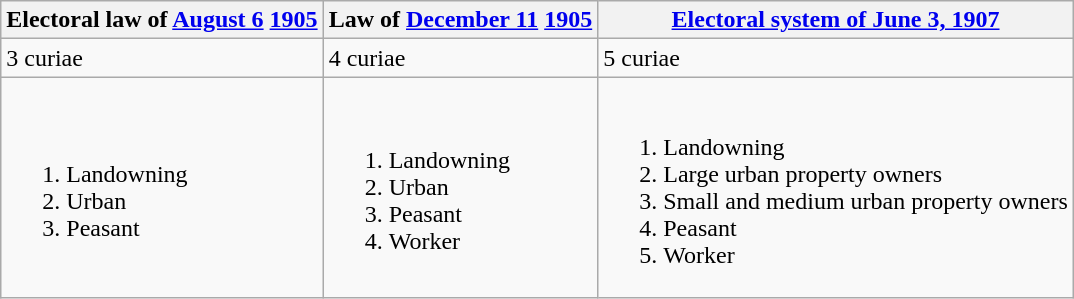<table class="wikitable">
<tr>
<th>Electoral law of <a href='#'>August 6</a> <a href='#'>1905</a></th>
<th>Law of <a href='#'>December 11</a> <a href='#'>1905</a></th>
<th><a href='#'>Electoral system of June 3, 1907</a></th>
</tr>
<tr>
<td>3 curiae</td>
<td>4 curiae</td>
<td>5 curiae</td>
</tr>
<tr>
<td><br><ol><li>Landowning</li><li>Urban</li><li>Peasant</li></ol></td>
<td><br><ol><li>Landowning</li><li>Urban</li><li>Peasant</li><li>Worker</li></ol></td>
<td><br><ol><li>Landowning</li><li>Large urban property owners</li><li>Small and medium urban property owners</li><li>Peasant</li><li>Worker</li></ol></td>
</tr>
</table>
